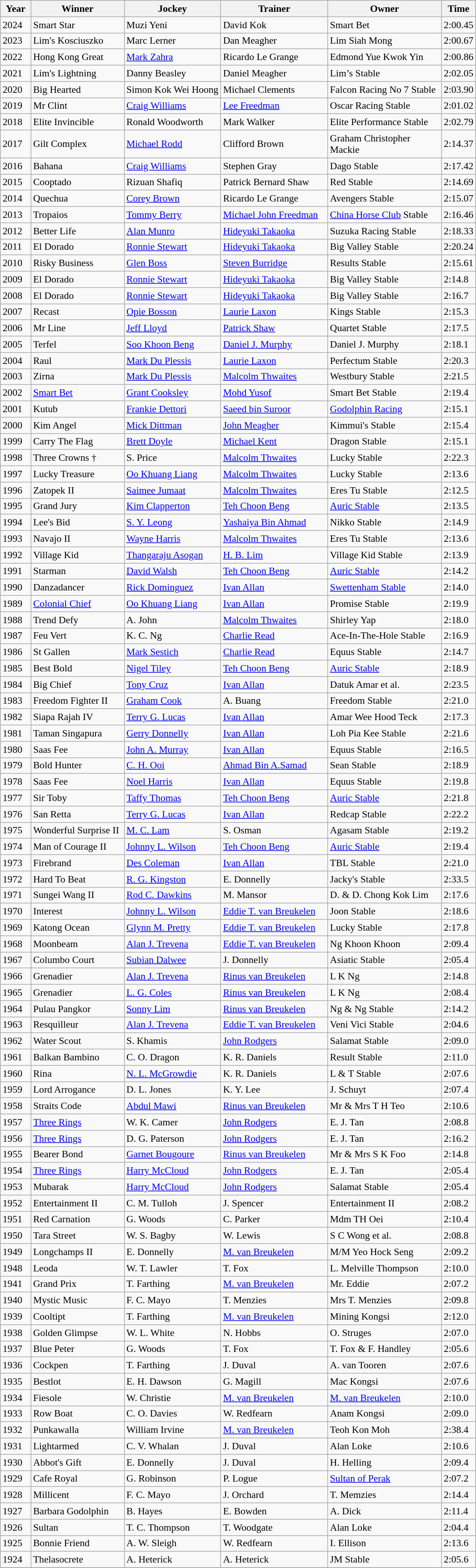<table class="wikitable sortable" style="font-size:90%">
<tr>
<th style="width:38px">Year<br></th>
<th style="width:130px">Winner<br></th>
<th style="width:135px">Jockey<br></th>
<th style="width:150px">Trainer<br></th>
<th style="width:160px">Owner<br></th>
<th>Time</th>
</tr>
<tr>
<td>2024</td>
<td>Smart Star</td>
<td>Muzi Yeni</td>
<td>David Kok</td>
<td>Smart Bet</td>
<td>2:00.45</td>
</tr>
<tr>
<td>2023</td>
<td>Lim's Kosciuszko</td>
<td>Marc Lerner</td>
<td>Dan Meagher</td>
<td>Lim Siah Mong</td>
<td>2:00.67</td>
</tr>
<tr>
<td>2022</td>
<td>Hong Kong Great</td>
<td><a href='#'>Mark Zahra</a></td>
<td>Ricardo Le Grange</td>
<td>Edmond Yue Kwok Yin</td>
<td>2:00.86</td>
</tr>
<tr>
<td>2021</td>
<td>Lim's Lightning</td>
<td>Danny Beasley</td>
<td>Daniel Meagher</td>
<td>Lim’s Stable</td>
<td>2:02.05</td>
</tr>
<tr>
<td>2020</td>
<td>Big Hearted</td>
<td>Simon Kok Wei Hoong</td>
<td>Michael Clements</td>
<td>Falcon Racing No 7 Stable</td>
<td>2:03.90</td>
</tr>
<tr>
<td>2019</td>
<td>Mr Clint</td>
<td><a href='#'>Craig Williams</a></td>
<td><a href='#'>Lee Freedman</a></td>
<td>Oscar Racing Stable</td>
<td>2:01.02</td>
</tr>
<tr>
<td>2018</td>
<td>Elite Invincible</td>
<td>Ronald Woodworth</td>
<td>Mark Walker</td>
<td>Elite Performance Stable</td>
<td>2:02.79</td>
</tr>
<tr>
<td>2017</td>
<td>Gilt Complex</td>
<td><a href='#'>Michael Rodd</a></td>
<td>Clifford Brown</td>
<td>Graham Christopher Mackie</td>
<td>2:14.37</td>
</tr>
<tr>
<td>2016</td>
<td>Bahana</td>
<td><a href='#'>Craig Williams</a></td>
<td>Stephen Gray</td>
<td>Dago Stable</td>
<td>2:17.42</td>
</tr>
<tr>
<td>2015</td>
<td>Cooptado</td>
<td>Rizuan Shafiq</td>
<td>Patrick Bernard Shaw</td>
<td>Red Stable</td>
<td>2:14.69</td>
</tr>
<tr>
<td>2014</td>
<td>Quechua</td>
<td><a href='#'>Corey Brown</a></td>
<td>Ricardo Le Grange</td>
<td>Avengers Stable</td>
<td>2:15.07</td>
</tr>
<tr>
<td>2013</td>
<td>Tropaios</td>
<td><a href='#'>Tommy Berry</a></td>
<td><a href='#'>Michael John Freedman</a></td>
<td><a href='#'>China Horse Club</a> Stable</td>
<td>2:16.46</td>
</tr>
<tr>
<td>2012</td>
<td>Better Life</td>
<td><a href='#'>Alan Munro</a></td>
<td><a href='#'>Hideyuki Takaoka</a></td>
<td>Suzuka Racing Stable</td>
<td>2:18.33</td>
</tr>
<tr>
<td>2011</td>
<td>El Dorado</td>
<td><a href='#'>Ronnie Stewart</a></td>
<td><a href='#'>Hideyuki Takaoka</a></td>
<td>Big Valley Stable</td>
<td>2:20.24</td>
</tr>
<tr>
<td>2010</td>
<td>Risky Business</td>
<td><a href='#'>Glen Boss</a></td>
<td><a href='#'>Steven Burridge</a></td>
<td>Results Stable</td>
<td>2:15.61</td>
</tr>
<tr>
<td>2009</td>
<td>El Dorado</td>
<td><a href='#'>Ronnie Stewart</a></td>
<td><a href='#'>Hideyuki Takaoka</a></td>
<td>Big Valley Stable</td>
<td>2:14.8</td>
</tr>
<tr>
<td>2008</td>
<td>El Dorado</td>
<td><a href='#'>Ronnie Stewart</a></td>
<td><a href='#'>Hideyuki Takaoka</a></td>
<td>Big Valley Stable</td>
<td>2:16.7</td>
</tr>
<tr>
<td>2007</td>
<td>Recast</td>
<td><a href='#'>Opie Bosson</a></td>
<td><a href='#'>Laurie Laxon</a></td>
<td>Kings Stable</td>
<td>2:15.3</td>
</tr>
<tr>
<td>2006</td>
<td>Mr Line</td>
<td><a href='#'>Jeff Lloyd</a></td>
<td><a href='#'>Patrick Shaw</a></td>
<td>Quartet Stable</td>
<td>2:17.5</td>
</tr>
<tr>
<td>2005</td>
<td>Terfel</td>
<td><a href='#'>Soo Khoon Beng</a></td>
<td><a href='#'>Daniel J. Murphy</a></td>
<td>Daniel J. Murphy</td>
<td>2:18.1</td>
</tr>
<tr>
<td>2004</td>
<td>Raul</td>
<td><a href='#'>Mark Du Plessis</a></td>
<td><a href='#'>Laurie Laxon</a></td>
<td>Perfectum Stable</td>
<td>2:20.3</td>
</tr>
<tr>
<td>2003</td>
<td>Zirna</td>
<td><a href='#'>Mark Du Plessis</a></td>
<td><a href='#'>Malcolm Thwaites</a></td>
<td>Westbury Stable</td>
<td>2:21.5</td>
</tr>
<tr>
<td>2002</td>
<td><a href='#'>Smart Bet</a></td>
<td><a href='#'>Grant Cooksley</a></td>
<td><a href='#'>Mohd Yusof</a></td>
<td>Smart Bet Stable</td>
<td>2:19.4</td>
</tr>
<tr>
<td>2001</td>
<td>Kutub</td>
<td><a href='#'>Frankie Dettori</a></td>
<td><a href='#'>Saeed bin Suroor</a></td>
<td><a href='#'>Godolphin Racing</a></td>
<td>2:15.1</td>
</tr>
<tr>
<td>2000</td>
<td>Kim Angel</td>
<td><a href='#'>Mick Dittman</a></td>
<td><a href='#'>John Meagher</a></td>
<td>Kimmui's Stable</td>
<td>2:15.4</td>
</tr>
<tr>
<td>1999</td>
<td>Carry The Flag</td>
<td><a href='#'>Brett Doyle</a></td>
<td><a href='#'>Michael Kent</a></td>
<td>Dragon Stable</td>
<td>2:15.1</td>
</tr>
<tr>
<td>1998</td>
<td>Three Crowns †</td>
<td>S. Price</td>
<td><a href='#'>Malcolm Thwaites</a></td>
<td>Lucky Stable</td>
<td>2:22.3</td>
</tr>
<tr>
<td>1997</td>
<td>Lucky Treasure</td>
<td><a href='#'>Oo Khuang Liang</a></td>
<td><a href='#'>Malcolm Thwaites</a></td>
<td>Lucky Stable</td>
<td>2:13.6</td>
</tr>
<tr>
<td>1996</td>
<td>Zatopek II</td>
<td><a href='#'>Saimee Jumaat</a></td>
<td><a href='#'>Malcolm Thwaites</a></td>
<td>Eres Tu Stable</td>
<td>2:12.5</td>
</tr>
<tr>
<td>1995</td>
<td>Grand Jury</td>
<td><a href='#'>Kim Clapperton</a></td>
<td><a href='#'>Teh Choon Beng</a></td>
<td><a href='#'>Auric Stable</a></td>
<td>2:13.5</td>
</tr>
<tr>
<td>1994</td>
<td>Lee's Bid</td>
<td><a href='#'>S. Y. Leong</a></td>
<td><a href='#'>Yashaiya Bin Ahmad</a></td>
<td>Nikko Stable</td>
<td>2:14.9</td>
</tr>
<tr>
<td>1993</td>
<td>Navajo II</td>
<td><a href='#'>Wayne Harris</a></td>
<td><a href='#'>Malcolm Thwaites</a></td>
<td>Eres Tu Stable</td>
<td>2:13.6</td>
</tr>
<tr>
<td>1992</td>
<td>Village Kid</td>
<td><a href='#'>Thangaraju Asogan</a></td>
<td><a href='#'>H. B. Lim</a></td>
<td>Village Kid Stable</td>
<td>2:13.9</td>
</tr>
<tr>
<td>1991</td>
<td>Starman</td>
<td><a href='#'>David Walsh</a></td>
<td><a href='#'>Teh Choon Beng</a></td>
<td><a href='#'>Auric Stable</a></td>
<td>2:14.2</td>
</tr>
<tr>
<td>1990</td>
<td>Danzadancer</td>
<td><a href='#'>Rick Dominguez</a></td>
<td><a href='#'>Ivan Allan</a></td>
<td><a href='#'>Swettenham Stable</a></td>
<td>2:14.0</td>
</tr>
<tr>
<td>1989</td>
<td><a href='#'>Colonial Chief</a></td>
<td><a href='#'>Oo Khuang Liang</a></td>
<td><a href='#'>Ivan Allan</a></td>
<td>Promise Stable</td>
<td>2:19.9</td>
</tr>
<tr>
<td>1988</td>
<td>Trend Defy</td>
<td>A. John</td>
<td><a href='#'>Malcolm Thwaites</a></td>
<td>Shirley Yap</td>
<td>2:18.0</td>
</tr>
<tr>
<td>1987</td>
<td>Feu Vert</td>
<td>K. C. Ng</td>
<td><a href='#'>Charlie Read</a></td>
<td>Ace-In-The-Hole Stable</td>
<td>2:16.9</td>
</tr>
<tr>
<td>1986</td>
<td>St Gallen</td>
<td><a href='#'>Mark Sestich</a></td>
<td><a href='#'>Charlie Read</a></td>
<td>Equus Stable</td>
<td>2:14.7</td>
</tr>
<tr>
<td>1985</td>
<td>Best Bold</td>
<td><a href='#'>Nigel Tiley</a></td>
<td><a href='#'>Teh Choon Beng</a></td>
<td><a href='#'>Auric Stable</a></td>
<td>2:18.9</td>
</tr>
<tr>
<td>1984</td>
<td>Big Chief</td>
<td><a href='#'>Tony Cruz</a></td>
<td><a href='#'>Ivan Allan</a></td>
<td>Datuk Amar et al.</td>
<td>2:23.5</td>
</tr>
<tr>
<td>1983</td>
<td>Freedom Fighter II</td>
<td><a href='#'>Graham Cook</a></td>
<td>A. Buang</td>
<td>Freedom Stable</td>
<td>2:21.0</td>
</tr>
<tr>
<td>1982</td>
<td>Siapa Rajah IV</td>
<td><a href='#'>Terry G. Lucas</a></td>
<td><a href='#'>Ivan Allan</a></td>
<td Datuk Amar & Datin>Amar Wee Hood Teck</td>
<td>2:17.3</td>
</tr>
<tr>
<td>1981</td>
<td>Taman Singapura</td>
<td><a href='#'>Gerry Donnelly</a></td>
<td><a href='#'>Ivan Allan</a></td>
<td>Loh Pia Kee Stable</td>
<td>2:21.6</td>
</tr>
<tr>
<td>1980</td>
<td>Saas Fee</td>
<td><a href='#'>John A. Murray</a></td>
<td><a href='#'>Ivan Allan</a></td>
<td>Equus Stable</td>
<td>2:16.5</td>
</tr>
<tr>
<td>1979</td>
<td>Bold Hunter</td>
<td><a href='#'>C. H. Ooi</a></td>
<td><a href='#'>Ahmad Bin A.Samad</a></td>
<td>Sean Stable</td>
<td>2:18.9</td>
</tr>
<tr>
<td>1978</td>
<td>Saas Fee</td>
<td><a href='#'>Noel Harris</a></td>
<td><a href='#'>Ivan Allan</a></td>
<td>Equus Stable</td>
<td>2:19.8</td>
</tr>
<tr>
<td>1977</td>
<td>Sir Toby</td>
<td><a href='#'>Taffy Thomas</a></td>
<td><a href='#'>Teh Choon Beng</a></td>
<td><a href='#'>Auric Stable</a></td>
<td>2:21.8</td>
</tr>
<tr>
<td>1976</td>
<td>San Retta</td>
<td><a href='#'>Terry G. Lucas</a></td>
<td><a href='#'>Ivan Allan</a></td>
<td>Redcap Stable</td>
<td>2:22.2</td>
</tr>
<tr>
<td>1975</td>
<td>Wonderful Surprise II</td>
<td><a href='#'>M. C. Lam</a></td>
<td>S. Osman</td>
<td>Agasam Stable</td>
<td>2:19.2</td>
</tr>
<tr>
<td>1974</td>
<td>Man of Courage II</td>
<td><a href='#'>Johnny L. Wilson</a></td>
<td><a href='#'>Teh Choon Beng</a></td>
<td><a href='#'>Auric Stable</a></td>
<td>2:19.4</td>
</tr>
<tr>
<td>1973</td>
<td>Firebrand</td>
<td><a href='#'>Des Coleman</a></td>
<td><a href='#'>Ivan Allan</a></td>
<td>TBL Stable</td>
<td>2:21.0</td>
</tr>
<tr>
<td>1972</td>
<td>Hard To Beat</td>
<td><a href='#'>R. G. Kingston</a></td>
<td>E. Donnelly</td>
<td>Jacky's Stable</td>
<td>2:33.5</td>
</tr>
<tr>
<td>1971</td>
<td>Sungei Wang II</td>
<td><a href='#'>Rod C. Dawkins</a></td>
<td>M. Mansor</td>
<td>D. & D. Chong Kok Lim</td>
<td>2:17.6</td>
</tr>
<tr>
<td>1970</td>
<td>Interest</td>
<td><a href='#'>Johnny L. Wilson</a></td>
<td><a href='#'>Eddie T. van Breukelen</a></td>
<td>Joon Stable</td>
<td>2:18.6</td>
</tr>
<tr>
<td>1969</td>
<td>Katong Ocean</td>
<td><a href='#'>Glynn M. Pretty</a></td>
<td><a href='#'>Eddie T. van Breukelen</a></td>
<td>Lucky Stable</td>
<td>2:17.8</td>
</tr>
<tr>
<td>1968</td>
<td>Moonbeam</td>
<td><a href='#'>Alan J. Trevena</a></td>
<td><a href='#'>Eddie T. van Breukelen</a></td>
<td>Ng Khoon Khoon</td>
<td>2:09.4</td>
</tr>
<tr>
<td>1967</td>
<td>Columbo Court</td>
<td><a href='#'>Subian Dalwee</a></td>
<td>J. Donnelly</td>
<td>Asiatic Stable</td>
<td>2:05.4</td>
</tr>
<tr>
<td>1966</td>
<td>Grenadier</td>
<td><a href='#'>Alan J. Trevena</a></td>
<td><a href='#'>Rinus van Breukelen</a></td>
<td>L K Ng</td>
<td>2:14.8</td>
</tr>
<tr>
<td>1965</td>
<td>Grenadier</td>
<td><a href='#'>L. G. Coles</a></td>
<td><a href='#'>Rinus van Breukelen</a></td>
<td>L K Ng</td>
<td>2:08.4</td>
</tr>
<tr>
<td>1964</td>
<td>Pulau Pangkor</td>
<td><a href='#'>Sonny Lim</a></td>
<td><a href='#'>Rinus van Breukelen</a></td>
<td>Ng & Ng Stable</td>
<td>2:14.2</td>
</tr>
<tr>
<td>1963</td>
<td>Resquilleur</td>
<td><a href='#'>Alan J. Trevena</a></td>
<td><a href='#'>Eddie T. van Breukelen</a></td>
<td>Veni Vici Stable</td>
<td>2:04.6</td>
</tr>
<tr>
<td>1962</td>
<td>Water Scout</td>
<td>S. Khamis</td>
<td><a href='#'>John Rodgers</a></td>
<td>Salamat Stable</td>
<td>2:09.0</td>
</tr>
<tr>
<td>1961</td>
<td>Balkan Bambino</td>
<td>C. O. Dragon</td>
<td>K. R. Daniels</td>
<td>Result Stable</td>
<td>2:11.0</td>
</tr>
<tr>
<td>1960</td>
<td>Rina</td>
<td><a href='#'>N. L. McGrowdie</a></td>
<td>K. R. Daniels</td>
<td>L & T Stable</td>
<td>2:07.6</td>
</tr>
<tr>
<td>1959</td>
<td>Lord Arrogance</td>
<td>D. L. Jones</td>
<td>K. Y. Lee</td>
<td>J. Schuyt</td>
<td>2:07.4</td>
</tr>
<tr>
<td>1958</td>
<td>Straits Code</td>
<td><a href='#'>Abdul Mawi</a></td>
<td><a href='#'>Rinus van Breukelen</a></td>
<td>Mr & Mrs T H Teo</td>
<td>2:10.6</td>
</tr>
<tr>
<td>1957</td>
<td><a href='#'>Three Rings</a></td>
<td>W. K. Camer</td>
<td><a href='#'>John Rodgers</a></td>
<td>E. J. Tan</td>
<td>2:08.8</td>
</tr>
<tr>
<td>1956</td>
<td><a href='#'>Three Rings</a></td>
<td>D. G. Paterson</td>
<td><a href='#'>John Rodgers</a></td>
<td>E. J. Tan</td>
<td>2:16.2</td>
</tr>
<tr>
<td>1955</td>
<td>Bearer Bond</td>
<td><a href='#'>Garnet Bougoure</a></td>
<td><a href='#'>Rinus van Breukelen</a></td>
<td>Mr & Mrs S K Foo</td>
<td>2:14.8</td>
</tr>
<tr>
<td>1954</td>
<td><a href='#'>Three Rings</a></td>
<td><a href='#'>Harry McCloud</a></td>
<td><a href='#'>John Rodgers</a></td>
<td>E. J. Tan</td>
<td>2:05.4</td>
</tr>
<tr>
<td>1953</td>
<td>Mubarak</td>
<td><a href='#'>Harry McCloud</a></td>
<td><a href='#'>John Rodgers</a></td>
<td>Salamat Stable</td>
<td>2:05.4</td>
</tr>
<tr>
<td>1952</td>
<td>Entertainment II</td>
<td>C. M. Tulloh</td>
<td>J. Spencer</td>
<td>Entertainment II</td>
<td>2:08.2</td>
</tr>
<tr>
<td>1951</td>
<td>Red Carnation</td>
<td>G. Woods</td>
<td>C. Parker</td>
<td>Mdm TH Oei</td>
<td>2:10.4</td>
</tr>
<tr>
<td>1950</td>
<td>Tara Street</td>
<td>W. S. Bagby</td>
<td>W. Lewis</td>
<td>S C Wong et al.</td>
<td>2:08.8</td>
</tr>
<tr>
<td>1949</td>
<td>Longchamps II</td>
<td>E. Donnelly</td>
<td><a href='#'>M. van Breukelen</a></td>
<td>M/M Yeo Hock Seng</td>
<td>2:09.2</td>
</tr>
<tr>
<td>1948</td>
<td>Leoda</td>
<td>W. T. Lawler</td>
<td>T. Fox</td>
<td>L. Melville Thompson</td>
<td>2:10.0</td>
</tr>
<tr>
<td>1941</td>
<td>Grand Prix</td>
<td>T. Farthing</td>
<td><a href='#'>M. van Breukelen</a></td>
<td>Mr. Eddie</td>
<td>2:07.2</td>
</tr>
<tr>
<td>1940</td>
<td>Mystic Music</td>
<td>F. C. Mayo</td>
<td>T. Menzies</td>
<td>Mrs T. Menzies</td>
<td>2:09.8</td>
</tr>
<tr>
<td>1939</td>
<td>Cooltipt</td>
<td>T. Farthing</td>
<td><a href='#'>M. van Breukelen</a></td>
<td>Mining Kongsi</td>
<td>2:12.0</td>
</tr>
<tr>
<td>1938</td>
<td>Golden Glimpse</td>
<td>W. L. White</td>
<td>N. Hobbs</td>
<td>O. Struges</td>
<td>2:07.0</td>
</tr>
<tr>
<td>1937</td>
<td>Blue Peter</td>
<td>G. Woods</td>
<td>T. Fox</td>
<td>T. Fox & F. Handley</td>
<td>2:05.6</td>
</tr>
<tr>
<td>1936</td>
<td>Cockpen</td>
<td>T. Farthing</td>
<td>J. Duval</td>
<td>A. van Tooren</td>
<td>2:07.6</td>
</tr>
<tr>
<td>1935</td>
<td>Bestlot</td>
<td>E. H. Dawson</td>
<td>G. Magill</td>
<td>Mac Kongsi</td>
<td>2:07.6</td>
</tr>
<tr>
<td>1934</td>
<td>Fiesole</td>
<td>W. Christie</td>
<td><a href='#'>M. van Breukelen</a></td>
<td><a href='#'>M. van Breukelen</a></td>
<td>2:10.0</td>
</tr>
<tr>
<td>1933</td>
<td>Row Boat</td>
<td>C. O. Davies</td>
<td>W. Redfearn</td>
<td>Anam Kongsi</td>
<td>2:09.0</td>
</tr>
<tr>
<td>1932</td>
<td>Punkawalla</td>
<td>William Irvine</td>
<td><a href='#'>M. van Breukelen</a></td>
<td>Teoh Kon Moh</td>
<td>2:38.4</td>
</tr>
<tr>
<td>1931</td>
<td>Lightarmed</td>
<td>C. V. Whalan</td>
<td>J. Duval</td>
<td>Alan Loke</td>
<td>2:10.6</td>
</tr>
<tr>
<td>1930</td>
<td>Abbot's Gift</td>
<td>E. Donnelly</td>
<td>J. Duval</td>
<td>H. Helling</td>
<td>2:09.4</td>
</tr>
<tr>
<td>1929</td>
<td>Cafe Royal</td>
<td>G. Robinson</td>
<td>P. Logue</td>
<td><a href='#'>Sultan of Perak</a></td>
<td>2:07.2</td>
</tr>
<tr>
<td>1928</td>
<td>Millicent</td>
<td>F. C. Mayo</td>
<td>J. Orchard</td>
<td>T. Memzies</td>
<td>2:14.4</td>
</tr>
<tr>
<td>1927</td>
<td>Barbara Godolphin</td>
<td>B. Hayes</td>
<td>E. Bowden</td>
<td>A. Dick</td>
<td>2:11.4</td>
</tr>
<tr>
<td>1926</td>
<td>Sultan</td>
<td>T. C. Thompson</td>
<td>T. Woodgate</td>
<td>Alan Loke</td>
<td>2:04.4</td>
</tr>
<tr>
<td>1925</td>
<td>Bonnie Friend</td>
<td>A. W. Sleigh</td>
<td>W. Redfearn</td>
<td>I. Ellison</td>
<td>2:13.6</td>
</tr>
<tr>
<td>1924</td>
<td>Thelasocrete</td>
<td>A. Heterick</td>
<td>A. Heterick</td>
<td>JM Stable</td>
<td>2:05.6</td>
</tr>
<tr>
</tr>
</table>
